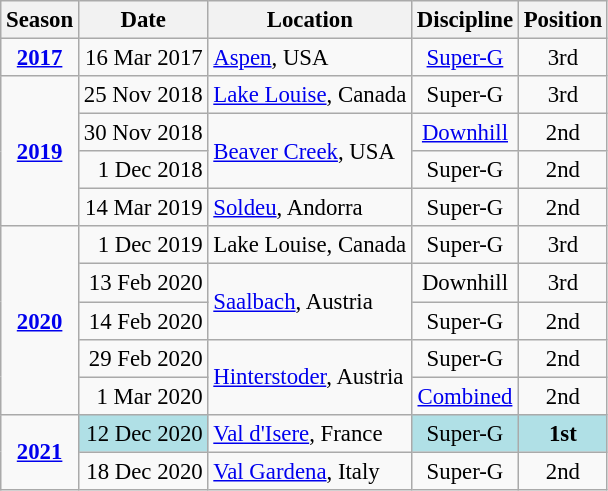<table class="wikitable" style="text-align:center; font-size:95%;">
<tr>
<th>Season</th>
<th>Date</th>
<th>Location</th>
<th>Discipline</th>
<th>Position</th>
</tr>
<tr>
<td align=center><strong><a href='#'>2017</a></strong></td>
<td align=right>16 Mar 2017</td>
<td style="text-align:left;"> <a href='#'>Aspen</a>, USA</td>
<td><a href='#'>Super-G</a></td>
<td>3rd</td>
</tr>
<tr>
<td rowspan=4 align=center><strong><a href='#'>2019</a></strong></td>
<td align=right>25 Nov 2018</td>
<td align=left> <a href='#'>Lake Louise</a>, Canada</td>
<td>Super-G</td>
<td>3rd</td>
</tr>
<tr>
<td align=right>30 Nov 2018</td>
<td align=left rowspan=2> <a href='#'>Beaver Creek</a>, USA</td>
<td><a href='#'>Downhill</a></td>
<td>2nd</td>
</tr>
<tr>
<td align=right>1 Dec 2018</td>
<td>Super-G</td>
<td>2nd</td>
</tr>
<tr>
<td align=right>14 Mar 2019</td>
<td align=left> <a href='#'>Soldeu</a>, Andorra</td>
<td>Super-G</td>
<td>2nd</td>
</tr>
<tr>
<td rowspan=5 align=center><strong><a href='#'>2020</a></strong></td>
<td align=right>1 Dec 2019</td>
<td align=left> Lake Louise, Canada</td>
<td>Super-G</td>
<td>3rd</td>
</tr>
<tr>
<td align=right>13 Feb 2020</td>
<td rowspan=2 align=left> <a href='#'>Saalbach</a>, Austria</td>
<td>Downhill</td>
<td>3rd</td>
</tr>
<tr>
<td align=right>14 Feb 2020</td>
<td>Super-G</td>
<td>2nd</td>
</tr>
<tr>
<td align=right>29 Feb 2020</td>
<td rowspan=2 align=left> <a href='#'>Hinterstoder</a>, Austria</td>
<td>Super-G</td>
<td>2nd</td>
</tr>
<tr>
<td align=right>1 Mar 2020</td>
<td><a href='#'>Combined</a></td>
<td>2nd</td>
</tr>
<tr>
<td rowspan=2 align=center><strong><a href='#'>2021</a></strong></td>
<td align=right bgcolor="#BOEOE6">12 Dec 2020</td>
<td style="text-align:left;"> <a href='#'>Val d'Isere</a>, France</td>
<td bgcolor="#BOEOE6">Super-G</td>
<td bgcolor="#BOEOE6"><strong>1st</strong></td>
</tr>
<tr>
<td align=right>18 Dec 2020</td>
<td align=left> <a href='#'>Val Gardena</a>, Italy</td>
<td>Super-G</td>
<td>2nd</td>
</tr>
</table>
